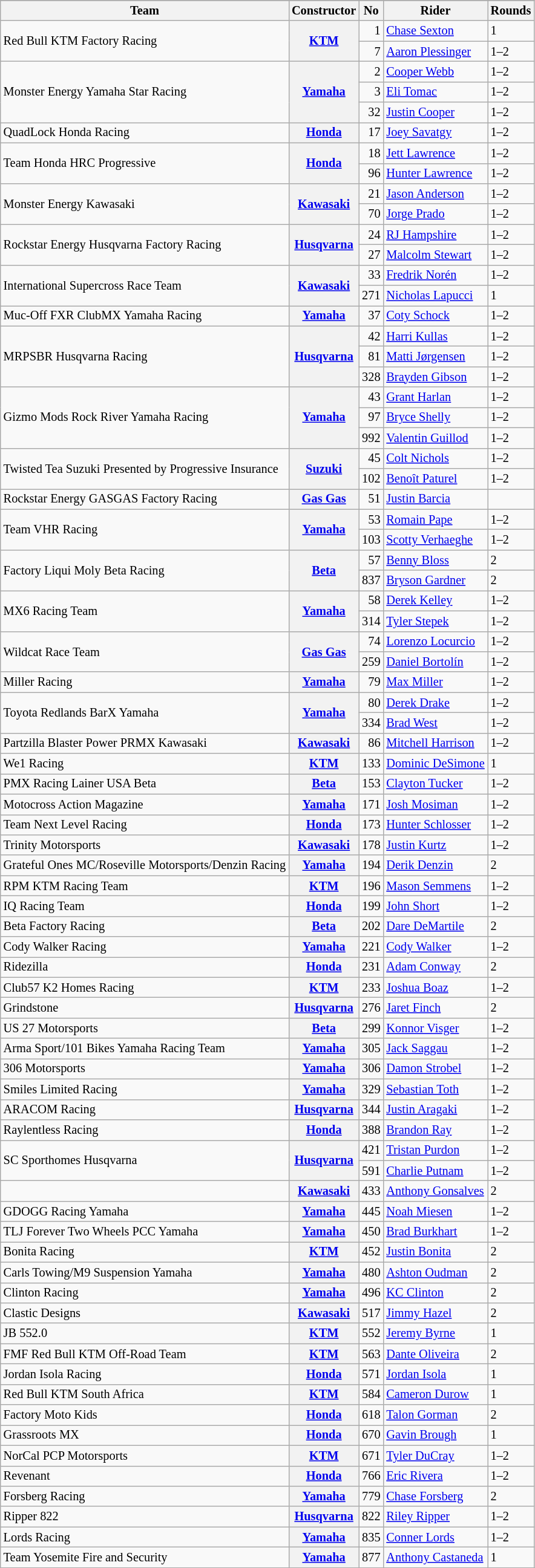<table class="wikitable" style="font-size: 85%;">
<tr>
</tr>
<tr>
<th>Team</th>
<th>Constructor</th>
<th>No</th>
<th>Rider</th>
<th>Rounds</th>
</tr>
<tr>
<td rowspan=2>Red Bull KTM Factory Racing</td>
<th rowspan=2><a href='#'>KTM</a></th>
<td align="right">1</td>
<td> <a href='#'>Chase Sexton</a></td>
<td>1</td>
</tr>
<tr>
<td align="right">7</td>
<td> <a href='#'>Aaron Plessinger</a></td>
<td>1–2</td>
</tr>
<tr>
<td rowspan=3>Monster Energy Yamaha Star Racing</td>
<th rowspan=3><a href='#'>Yamaha</a></th>
<td align="right">2</td>
<td> <a href='#'>Cooper Webb</a></td>
<td>1–2</td>
</tr>
<tr>
<td align="right">3</td>
<td> <a href='#'>Eli Tomac</a></td>
<td>1–2</td>
</tr>
<tr>
<td align="right">32</td>
<td> <a href='#'>Justin Cooper</a></td>
<td>1–2</td>
</tr>
<tr>
<td>QuadLock Honda Racing</td>
<th><a href='#'>Honda</a></th>
<td align="right">17</td>
<td> <a href='#'>Joey Savatgy</a></td>
<td>1–2</td>
</tr>
<tr>
<td rowspan=2>Team Honda HRC Progressive</td>
<th rowspan=2><a href='#'>Honda</a></th>
<td align="right">18</td>
<td> <a href='#'>Jett Lawrence</a></td>
<td>1–2</td>
</tr>
<tr>
<td align="right">96</td>
<td> <a href='#'>Hunter Lawrence</a></td>
<td>1–2</td>
</tr>
<tr>
<td rowspan=2>Monster Energy Kawasaki</td>
<th rowspan=2><a href='#'>Kawasaki</a></th>
<td align="right">21</td>
<td> <a href='#'>Jason Anderson</a></td>
<td>1–2</td>
</tr>
<tr>
<td align="right">70</td>
<td> <a href='#'>Jorge Prado</a></td>
<td>1–2</td>
</tr>
<tr>
<td rowspan=2>Rockstar Energy Husqvarna Factory Racing</td>
<th rowspan=2><a href='#'>Husqvarna</a></th>
<td align="right">24</td>
<td> <a href='#'>RJ Hampshire</a></td>
<td>1–2</td>
</tr>
<tr>
<td align="right">27</td>
<td> <a href='#'>Malcolm Stewart</a></td>
<td>1–2</td>
</tr>
<tr>
<td rowspan=2>International Supercross Race Team</td>
<th rowspan=2><a href='#'>Kawasaki</a></th>
<td align="right">33</td>
<td> <a href='#'>Fredrik Norén</a></td>
<td>1–2</td>
</tr>
<tr>
<td align="right">271</td>
<td> <a href='#'>Nicholas Lapucci</a></td>
<td>1</td>
</tr>
<tr>
<td>Muc-Off FXR ClubMX Yamaha Racing</td>
<th><a href='#'>Yamaha</a></th>
<td align="right">37</td>
<td> <a href='#'>Coty Schock</a></td>
<td>1–2</td>
</tr>
<tr>
<td rowspan=3>MRPSBR Husqvarna Racing</td>
<th rowspan=3><a href='#'>Husqvarna</a></th>
<td align="right">42</td>
<td> <a href='#'>Harri Kullas</a></td>
<td>1–2</td>
</tr>
<tr>
<td align="right">81</td>
<td> <a href='#'>Matti Jørgensen</a></td>
<td>1–2</td>
</tr>
<tr>
<td align="right">328</td>
<td> <a href='#'>Brayden Gibson</a></td>
<td>1–2</td>
</tr>
<tr>
<td rowspan=3>Gizmo Mods Rock River Yamaha Racing</td>
<th rowspan=3><a href='#'>Yamaha</a></th>
<td align="right">43</td>
<td> <a href='#'>Grant Harlan</a></td>
<td>1–2</td>
</tr>
<tr>
<td align="right">97</td>
<td> <a href='#'>Bryce Shelly</a></td>
<td>1–2</td>
</tr>
<tr>
<td align="right">992</td>
<td> <a href='#'>Valentin Guillod</a></td>
<td>1–2</td>
</tr>
<tr>
<td rowspan=2>Twisted Tea Suzuki Presented by Progressive Insurance</td>
<th rowspan=2><a href='#'>Suzuki</a></th>
<td align="right">45</td>
<td> <a href='#'>Colt Nichols</a></td>
<td>1–2</td>
</tr>
<tr>
<td align="right">102</td>
<td> <a href='#'>Benoît Paturel</a></td>
<td>1–2</td>
</tr>
<tr>
<td>Rockstar Energy GASGAS Factory Racing</td>
<th><a href='#'>Gas Gas</a></th>
<td align="right">51</td>
<td> <a href='#'>Justin Barcia</a></td>
<td></td>
</tr>
<tr>
<td rowspan=2>Team VHR Racing</td>
<th rowspan=2><a href='#'>Yamaha</a></th>
<td align="right">53</td>
<td> <a href='#'>Romain Pape</a></td>
<td>1–2</td>
</tr>
<tr>
<td align="right">103</td>
<td> <a href='#'>Scotty Verhaeghe</a></td>
<td>1–2</td>
</tr>
<tr>
<td rowspan=2>Factory Liqui Moly Beta Racing</td>
<th rowspan=2><a href='#'>Beta</a></th>
<td align="right">57</td>
<td> <a href='#'>Benny Bloss</a></td>
<td>2</td>
</tr>
<tr>
<td align="right">837</td>
<td> <a href='#'>Bryson Gardner</a></td>
<td>2</td>
</tr>
<tr>
<td rowspan=2>MX6 Racing Team</td>
<th rowspan=2><a href='#'>Yamaha</a></th>
<td align="right">58</td>
<td> <a href='#'>Derek Kelley</a></td>
<td>1–2</td>
</tr>
<tr>
<td align="right">314</td>
<td> <a href='#'>Tyler Stepek</a></td>
<td>1–2</td>
</tr>
<tr>
<td rowspan=2>Wildcat Race Team</td>
<th rowspan=2><a href='#'>Gas Gas</a></th>
<td align="right">74</td>
<td> <a href='#'>Lorenzo Locurcio</a></td>
<td>1–2</td>
</tr>
<tr>
<td align="right">259</td>
<td> <a href='#'>Daniel Bortolín</a></td>
<td>1–2</td>
</tr>
<tr>
<td>Miller Racing</td>
<th><a href='#'>Yamaha</a></th>
<td align="right">79</td>
<td> <a href='#'>Max Miller</a></td>
<td>1–2</td>
</tr>
<tr>
<td rowspan=2>Toyota Redlands BarX Yamaha</td>
<th rowspan=2><a href='#'>Yamaha</a></th>
<td align="right">80</td>
<td> <a href='#'>Derek Drake</a></td>
<td>1–2</td>
</tr>
<tr>
<td align="right">334</td>
<td> <a href='#'>Brad West</a></td>
<td>1–2</td>
</tr>
<tr>
<td>Partzilla Blaster Power PRMX Kawasaki</td>
<th><a href='#'>Kawasaki</a></th>
<td align="right">86</td>
<td> <a href='#'>Mitchell Harrison</a></td>
<td>1–2</td>
</tr>
<tr>
<td>We1 Racing</td>
<th><a href='#'>KTM</a></th>
<td align="right">133</td>
<td> <a href='#'>Dominic DeSimone</a></td>
<td>1</td>
</tr>
<tr>
<td>PMX Racing Lainer USA Beta</td>
<th><a href='#'>Beta</a></th>
<td align="right">153</td>
<td> <a href='#'>Clayton Tucker</a></td>
<td>1–2</td>
</tr>
<tr>
<td>Motocross Action Magazine</td>
<th><a href='#'>Yamaha</a></th>
<td align="right">171</td>
<td> <a href='#'>Josh Mosiman</a></td>
<td>1–2</td>
</tr>
<tr>
<td>Team Next Level Racing</td>
<th><a href='#'>Honda</a></th>
<td align="right">173</td>
<td> <a href='#'>Hunter Schlosser</a></td>
<td>1–2</td>
</tr>
<tr>
<td>Trinity Motorsports</td>
<th><a href='#'>Kawasaki</a></th>
<td align="right">178</td>
<td> <a href='#'>Justin Kurtz</a></td>
<td>1–2</td>
</tr>
<tr>
<td>Grateful Ones MC/Roseville Motorsports/Denzin Racing</td>
<th><a href='#'>Yamaha</a></th>
<td align="right">194</td>
<td> <a href='#'>Derik Denzin</a></td>
<td>2</td>
</tr>
<tr>
<td>RPM KTM Racing Team</td>
<th><a href='#'>KTM</a></th>
<td align="right">196</td>
<td> <a href='#'>Mason Semmens</a></td>
<td>1–2</td>
</tr>
<tr>
<td>IQ Racing Team</td>
<th><a href='#'>Honda</a></th>
<td align="right">199</td>
<td> <a href='#'>John Short</a></td>
<td>1–2</td>
</tr>
<tr>
<td>Beta Factory Racing</td>
<th><a href='#'>Beta</a></th>
<td align="right">202</td>
<td> <a href='#'>Dare DeMartile</a></td>
<td>2</td>
</tr>
<tr>
<td>Cody Walker Racing</td>
<th><a href='#'>Yamaha</a></th>
<td align="right">221</td>
<td> <a href='#'>Cody Walker</a></td>
<td>1–2</td>
</tr>
<tr>
<td>Ridezilla</td>
<th><a href='#'>Honda</a></th>
<td align="right">231</td>
<td> <a href='#'>Adam Conway</a></td>
<td>2</td>
</tr>
<tr>
<td>Club57 K2 Homes Racing</td>
<th><a href='#'>KTM</a></th>
<td align="right">233</td>
<td> <a href='#'>Joshua Boaz</a></td>
<td>1–2</td>
</tr>
<tr>
<td>Grindstone</td>
<th><a href='#'>Husqvarna</a></th>
<td align="right">276</td>
<td> <a href='#'>Jaret Finch</a></td>
<td>2</td>
</tr>
<tr>
<td>US 27 Motorsports</td>
<th><a href='#'>Beta</a></th>
<td align="right">299</td>
<td> <a href='#'>Konnor Visger</a></td>
<td>1–2</td>
</tr>
<tr>
<td>Arma Sport/101 Bikes Yamaha Racing Team</td>
<th><a href='#'>Yamaha</a></th>
<td align="right">305</td>
<td> <a href='#'>Jack Saggau</a></td>
<td>1–2</td>
</tr>
<tr>
<td>306 Motorsports</td>
<th><a href='#'>Yamaha</a></th>
<td align="right">306</td>
<td> <a href='#'>Damon Strobel</a></td>
<td>1–2</td>
</tr>
<tr>
<td>Smiles Limited Racing</td>
<th><a href='#'>Yamaha</a></th>
<td align="right">329</td>
<td> <a href='#'>Sebastian Toth</a></td>
<td>1–2</td>
</tr>
<tr>
<td>ARACOM Racing</td>
<th><a href='#'>Husqvarna</a></th>
<td align="right">344</td>
<td> <a href='#'>Justin Aragaki</a></td>
<td>1–2</td>
</tr>
<tr>
<td>Raylentless Racing</td>
<th><a href='#'>Honda</a></th>
<td align="right">388</td>
<td> <a href='#'>Brandon Ray</a></td>
<td>1–2</td>
</tr>
<tr>
<td rowspan=2>SC Sporthomes Husqvarna</td>
<th rowspan=2><a href='#'>Husqvarna</a></th>
<td align="right">421</td>
<td> <a href='#'>Tristan Purdon</a></td>
<td>1–2</td>
</tr>
<tr>
<td align="right">591</td>
<td> <a href='#'>Charlie Putnam</a></td>
<td>1–2</td>
</tr>
<tr>
<td></td>
<th><a href='#'>Kawasaki</a></th>
<td align="right">433</td>
<td> <a href='#'>Anthony Gonsalves</a></td>
<td>2</td>
</tr>
<tr>
<td>GDOGG Racing Yamaha</td>
<th><a href='#'>Yamaha</a></th>
<td align="right">445</td>
<td> <a href='#'>Noah Miesen</a></td>
<td>1–2</td>
</tr>
<tr>
<td>TLJ Forever Two Wheels PCC Yamaha</td>
<th><a href='#'>Yamaha</a></th>
<td align="right">450</td>
<td> <a href='#'>Brad Burkhart</a></td>
<td>1–2</td>
</tr>
<tr>
<td>Bonita Racing</td>
<th><a href='#'>KTM</a></th>
<td align="right">452</td>
<td> <a href='#'>Justin Bonita</a></td>
<td>2</td>
</tr>
<tr>
<td>Carls Towing/M9 Suspension Yamaha</td>
<th><a href='#'>Yamaha</a></th>
<td align="right">480</td>
<td> <a href='#'>Ashton Oudman</a></td>
<td>2</td>
</tr>
<tr>
<td>Clinton Racing</td>
<th><a href='#'>Yamaha</a></th>
<td align="right">496</td>
<td> <a href='#'>KC Clinton</a></td>
<td>2</td>
</tr>
<tr>
<td>Clastic Designs</td>
<th><a href='#'>Kawasaki</a></th>
<td align="right">517</td>
<td> <a href='#'>Jimmy Hazel</a></td>
<td>2</td>
</tr>
<tr>
<td>JB 552.0</td>
<th><a href='#'>KTM</a></th>
<td align="right">552</td>
<td> <a href='#'>Jeremy Byrne</a></td>
<td>1</td>
</tr>
<tr>
<td>FMF Red Bull KTM Off-Road Team</td>
<th><a href='#'>KTM</a></th>
<td align="right">563</td>
<td> <a href='#'>Dante Oliveira</a></td>
<td>2</td>
</tr>
<tr>
<td>Jordan Isola Racing</td>
<th><a href='#'>Honda</a></th>
<td align="right">571</td>
<td> <a href='#'>Jordan Isola</a></td>
<td>1</td>
</tr>
<tr>
<td>Red Bull KTM South Africa</td>
<th><a href='#'>KTM</a></th>
<td align="right">584</td>
<td> <a href='#'>Cameron Durow</a></td>
<td>1</td>
</tr>
<tr>
<td>Factory Moto Kids</td>
<th><a href='#'>Honda</a></th>
<td align="right">618</td>
<td> <a href='#'>Talon Gorman</a></td>
<td>2</td>
</tr>
<tr>
<td>Grassroots MX</td>
<th><a href='#'>Honda</a></th>
<td align="right">670</td>
<td> <a href='#'>Gavin Brough</a></td>
<td>1</td>
</tr>
<tr>
<td>NorCal PCP Motorsports</td>
<th><a href='#'>KTM</a></th>
<td align="right">671</td>
<td> <a href='#'>Tyler DuCray</a></td>
<td>1–2</td>
</tr>
<tr>
<td>Revenant</td>
<th><a href='#'>Honda</a></th>
<td align="right">766</td>
<td> <a href='#'>Eric Rivera</a></td>
<td>1–2</td>
</tr>
<tr>
<td>Forsberg Racing</td>
<th><a href='#'>Yamaha</a></th>
<td align="right">779</td>
<td> <a href='#'>Chase Forsberg</a></td>
<td>2</td>
</tr>
<tr>
<td>Ripper 822</td>
<th><a href='#'>Husqvarna</a></th>
<td align="right">822</td>
<td> <a href='#'>Riley Ripper</a></td>
<td>1–2</td>
</tr>
<tr>
<td>Lords Racing</td>
<th><a href='#'>Yamaha</a></th>
<td align="right">835</td>
<td> <a href='#'>Conner Lords</a></td>
<td>1–2</td>
</tr>
<tr>
<td>Team Yosemite Fire and Security</td>
<th><a href='#'>Yamaha</a></th>
<td align="right">877</td>
<td> <a href='#'>Anthony Castaneda</a></td>
<td>1</td>
</tr>
<tr>
</tr>
</table>
